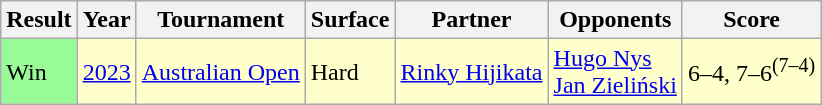<table class="sortable wikitable nowrap">
<tr>
<th>Result</th>
<th>Year</th>
<th>Tournament</th>
<th>Surface</th>
<th>Partner</th>
<th>Opponents</th>
<th class="unsortable">Score</th>
</tr>
<tr style="background:#ffc;">
<td style="background:#98fb98;">Win</td>
<td><a href='#'>2023</a></td>
<td><a href='#'>Australian Open</a></td>
<td>Hard</td>
<td> <a href='#'>Rinky Hijikata</a></td>
<td> <a href='#'>Hugo Nys</a> <br>  <a href='#'>Jan Zieliński</a></td>
<td>6–4, 7–6<sup>(7–4)</sup></td>
</tr>
</table>
